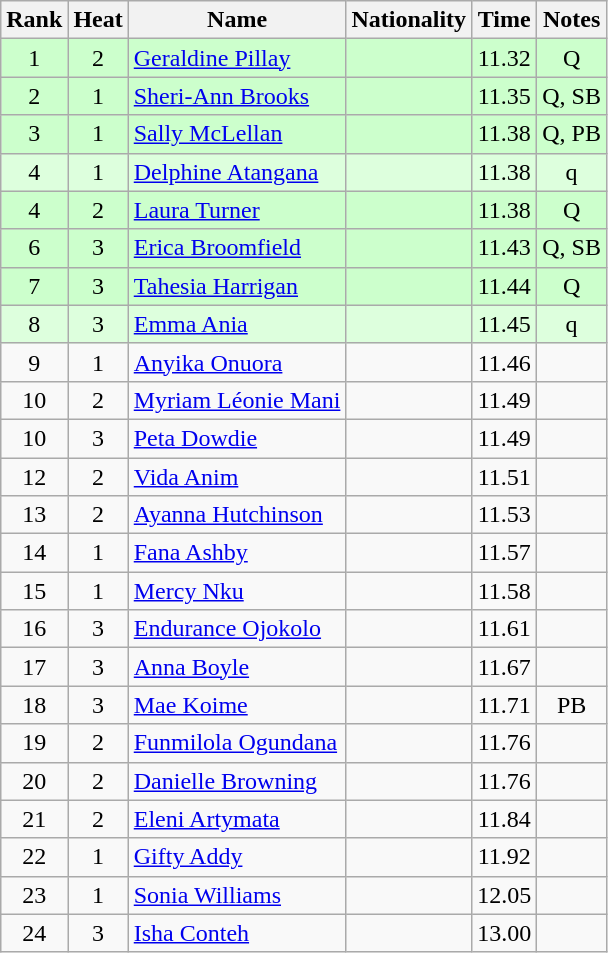<table class="wikitable sortable" style="text-align:center">
<tr>
<th>Rank</th>
<th>Heat</th>
<th>Name</th>
<th>Nationality</th>
<th>Time</th>
<th>Notes</th>
</tr>
<tr bgcolor=ccffcc>
<td>1</td>
<td>2</td>
<td align=left><a href='#'>Geraldine Pillay</a></td>
<td align=left></td>
<td>11.32</td>
<td>Q</td>
</tr>
<tr bgcolor=ccffcc>
<td>2</td>
<td>1</td>
<td align=left><a href='#'>Sheri-Ann Brooks</a></td>
<td align=left></td>
<td>11.35</td>
<td>Q, SB</td>
</tr>
<tr bgcolor=ccffcc>
<td>3</td>
<td>1</td>
<td align=left><a href='#'>Sally McLellan</a></td>
<td align=left></td>
<td>11.38</td>
<td>Q, PB</td>
</tr>
<tr bgcolor=ddffdd>
<td>4</td>
<td>1</td>
<td align=left><a href='#'>Delphine Atangana</a></td>
<td align=left></td>
<td>11.38</td>
<td>q</td>
</tr>
<tr bgcolor=ccffcc>
<td>4</td>
<td>2</td>
<td align=left><a href='#'>Laura Turner</a></td>
<td align=left></td>
<td>11.38</td>
<td>Q</td>
</tr>
<tr bgcolor=ccffcc>
<td>6</td>
<td>3</td>
<td align=left><a href='#'>Erica Broomfield</a></td>
<td align=left></td>
<td>11.43</td>
<td>Q, SB</td>
</tr>
<tr bgcolor=ccffcc>
<td>7</td>
<td>3</td>
<td align=left><a href='#'>Tahesia Harrigan</a></td>
<td align=left></td>
<td>11.44</td>
<td>Q</td>
</tr>
<tr bgcolor=ddffdd>
<td>8</td>
<td>3</td>
<td align=left><a href='#'>Emma Ania</a></td>
<td align=left></td>
<td>11.45</td>
<td>q</td>
</tr>
<tr>
<td>9</td>
<td>1</td>
<td align=left><a href='#'>Anyika Onuora</a></td>
<td align=left></td>
<td>11.46</td>
<td></td>
</tr>
<tr>
<td>10</td>
<td>2</td>
<td align=left><a href='#'>Myriam Léonie Mani</a></td>
<td align=left></td>
<td>11.49</td>
<td></td>
</tr>
<tr>
<td>10</td>
<td>3</td>
<td align=left><a href='#'>Peta Dowdie</a></td>
<td align=left></td>
<td>11.49</td>
<td></td>
</tr>
<tr>
<td>12</td>
<td>2</td>
<td align=left><a href='#'>Vida Anim</a></td>
<td align=left></td>
<td>11.51</td>
<td></td>
</tr>
<tr>
<td>13</td>
<td>2</td>
<td align=left><a href='#'>Ayanna Hutchinson</a></td>
<td align=left></td>
<td>11.53</td>
<td></td>
</tr>
<tr>
<td>14</td>
<td>1</td>
<td align=left><a href='#'>Fana Ashby</a></td>
<td align=left></td>
<td>11.57</td>
<td></td>
</tr>
<tr>
<td>15</td>
<td>1</td>
<td align=left><a href='#'>Mercy Nku</a></td>
<td align=left></td>
<td>11.58</td>
<td></td>
</tr>
<tr>
<td>16</td>
<td>3</td>
<td align=left><a href='#'>Endurance Ojokolo</a></td>
<td align=left></td>
<td>11.61</td>
<td></td>
</tr>
<tr>
<td>17</td>
<td>3</td>
<td align=left><a href='#'>Anna Boyle</a></td>
<td align=left></td>
<td>11.67</td>
<td></td>
</tr>
<tr>
<td>18</td>
<td>3</td>
<td align=left><a href='#'>Mae Koime</a></td>
<td align=left></td>
<td>11.71</td>
<td>PB</td>
</tr>
<tr>
<td>19</td>
<td>2</td>
<td align=left><a href='#'>Funmilola Ogundana</a></td>
<td align=left></td>
<td>11.76</td>
<td></td>
</tr>
<tr>
<td>20</td>
<td>2</td>
<td align=left><a href='#'>Danielle Browning</a></td>
<td align=left></td>
<td>11.76</td>
<td></td>
</tr>
<tr>
<td>21</td>
<td>2</td>
<td align=left><a href='#'>Eleni Artymata</a></td>
<td align=left></td>
<td>11.84</td>
<td></td>
</tr>
<tr>
<td>22</td>
<td>1</td>
<td align=left><a href='#'>Gifty Addy</a></td>
<td align=left></td>
<td>11.92</td>
<td></td>
</tr>
<tr>
<td>23</td>
<td>1</td>
<td align=left><a href='#'>Sonia Williams</a></td>
<td align=left></td>
<td>12.05</td>
<td></td>
</tr>
<tr>
<td>24</td>
<td>3</td>
<td align=left><a href='#'>Isha Conteh</a></td>
<td align=left></td>
<td>13.00</td>
<td></td>
</tr>
</table>
